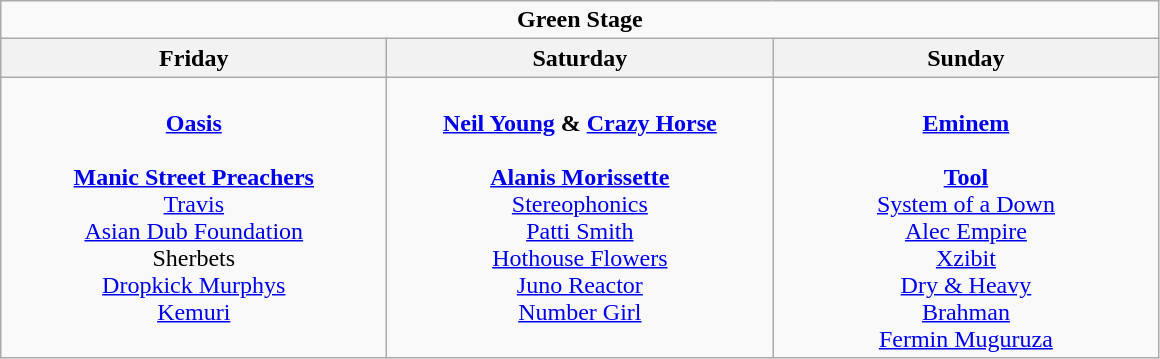<table class="wikitable">
<tr>
<td colspan="3" style="text-align:center;"><strong>Green Stage</strong></td>
</tr>
<tr>
<th>Friday</th>
<th>Saturday</th>
<th>Sunday</th>
</tr>
<tr>
<td style="text-align:center; vertical-align:top; width:250px;"><br><strong><a href='#'>Oasis</a></strong>
<br>
<br> <strong><a href='#'>Manic Street Preachers</a></strong>
<br> <a href='#'>Travis</a>
<br> <a href='#'>Asian Dub Foundation</a>
<br> Sherbets
<br> <a href='#'>Dropkick Murphys</a>
<br> <a href='#'>Kemuri</a></td>
<td style="text-align:center; vertical-align:top; width:250px;"><br><strong><a href='#'>Neil Young</a> & <a href='#'>Crazy Horse</a></strong> 
<br>
<br> <strong><a href='#'>Alanis Morissette</a></strong>
<br> <a href='#'>Stereophonics</a>
<br> <a href='#'>Patti Smith</a>
<br> <a href='#'>Hothouse Flowers</a>
<br> <a href='#'>Juno Reactor</a>
<br> <a href='#'>Number Girl</a></td>
<td style="text-align:center; vertical-align:top; width:250px;"><br><strong><a href='#'>Eminem</a></strong>
<br>
<br> <strong><a href='#'>Tool</a></strong>
<br> <a href='#'>System of a Down</a>
<br> <a href='#'>Alec Empire</a>
<br> <a href='#'>Xzibit</a>
<br> <a href='#'>Dry & Heavy</a>
<br> <a href='#'>Brahman</a>
<br> <a href='#'>Fermin Muguruza</a></td>
</tr>
</table>
